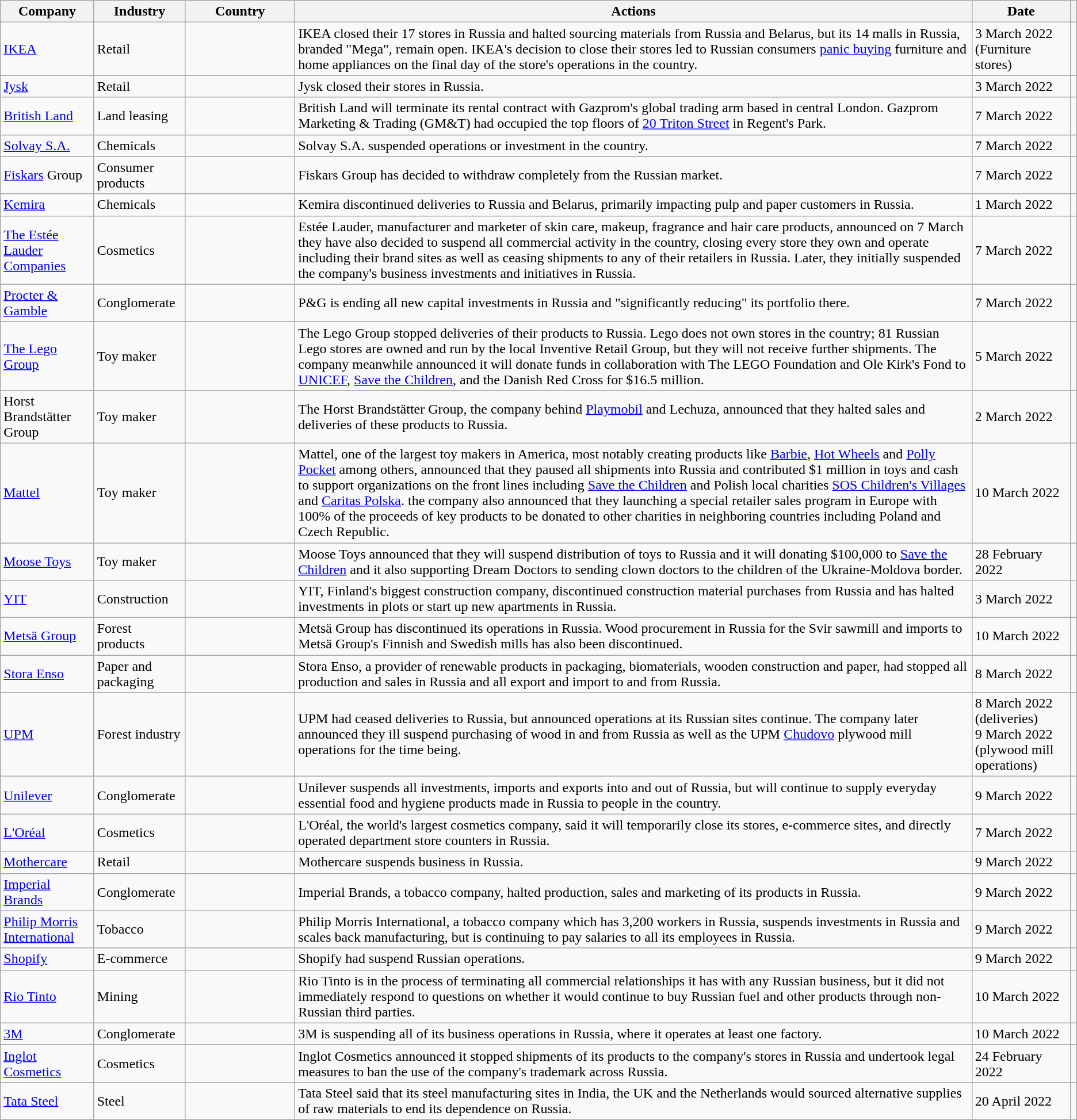<table class="wikitable sortable">
<tr>
<th>Company</th>
<th>Industry</th>
<th width=120px>Country</th>
<th>Actions</th>
<th data-sort-type=date>Date</th>
<th class="unsortable"></th>
</tr>
<tr>
<td><a href='#'>IKEA</a></td>
<td>Retail</td>
<td></td>
<td>IKEA closed their 17 stores in Russia and halted sourcing materials from Russia and Belarus, but its 14 malls in Russia, branded "Mega", remain open. IKEA's decision to close their stores led to Russian consumers <a href='#'>panic buying</a> furniture and home appliances on the final day of the store's operations in the country.</td>
<td>3 March 2022 (Furniture stores)</td>
<td></td>
</tr>
<tr>
<td><a href='#'>Jysk</a></td>
<td>Retail</td>
<td></td>
<td>Jysk closed their stores in Russia.</td>
<td>3 March 2022</td>
<td></td>
</tr>
<tr>
<td><a href='#'>British Land</a></td>
<td>Land leasing</td>
<td></td>
<td>British Land will terminate its rental contract with Gazprom's global trading arm based in central London. Gazprom Marketing & Trading (GM&T) had occupied the top floors of <a href='#'>20 Triton Street</a> in Regent's Park.</td>
<td>7 March 2022</td>
<td></td>
</tr>
<tr>
<td><a href='#'>Solvay S.A.</a></td>
<td>Chemicals</td>
<td></td>
<td>Solvay S.A. suspended operations or investment in the country.</td>
<td>7 March 2022</td>
<td></td>
</tr>
<tr>
<td><a href='#'>Fiskars</a> Group</td>
<td>Consumer products</td>
<td></td>
<td>Fiskars Group has decided to withdraw completely from the Russian market.</td>
<td>7 March 2022</td>
<td></td>
</tr>
<tr>
<td><a href='#'>Kemira</a></td>
<td>Chemicals</td>
<td></td>
<td>Kemira discontinued deliveries to Russia and Belarus, primarily impacting pulp and paper customers in Russia.</td>
<td>1 March 2022</td>
<td></td>
</tr>
<tr>
<td><a href='#'>The Estée Lauder Companies</a></td>
<td>Cosmetics</td>
<td></td>
<td>Estée Lauder, manufacturer and marketer of skin care, makeup, fragrance and hair care products, announced on 7 March they have also decided to suspend all commercial activity in the country, closing every store they own and operate including their brand sites as well as ceasing shipments to any of their retailers in Russia. Later, they initially suspended the company's business investments and initiatives in Russia.</td>
<td>7 March 2022</td>
<td></td>
</tr>
<tr>
<td><a href='#'>Procter & Gamble</a></td>
<td>Conglomerate</td>
<td></td>
<td>P&G is ending all new capital investments in Russia and "significantly reducing" its portfolio there.</td>
<td>7 March 2022</td>
<td></td>
</tr>
<tr>
<td><a href='#'>The Lego Group</a></td>
<td>Toy maker</td>
<td></td>
<td>The Lego Group stopped deliveries of their products to Russia. Lego does not own stores in the country; 81 Russian Lego stores are owned and run by the local Inventive Retail Group, but they will not receive further shipments. The company meanwhile announced it will donate funds in collaboration with The LEGO Foundation and Ole Kirk's Fond to <a href='#'>UNICEF</a>, <a href='#'>Save the Children</a>, and the Danish Red Cross for $16.5 million.</td>
<td>5 March 2022</td>
<td></td>
</tr>
<tr>
<td>Horst Brandstätter Group</td>
<td>Toy maker</td>
<td></td>
<td>The Horst Brandstätter Group, the company behind <a href='#'>Playmobil</a> and Lechuza, announced that they halted sales and deliveries of these products to Russia.</td>
<td>2 March 2022</td>
<td></td>
</tr>
<tr>
<td><a href='#'>Mattel</a></td>
<td>Toy maker</td>
<td></td>
<td>Mattel, one of the largest toy makers in America, most notably creating products like <a href='#'>Barbie</a>, <a href='#'>Hot Wheels</a> and <a href='#'>Polly Pocket</a> among others, announced that they paused all shipments into Russia and contributed $1 million in toys and cash to support organizations on the front lines including <a href='#'>Save the Children</a> and Polish local charities <a href='#'>SOS Children's Villages</a> and <a href='#'>Caritas Polska</a>. the company also announced that they launching a special retailer sales program in Europe with 100% of the proceeds of key products to be donated to other charities in neighboring countries including Poland and Czech Republic.</td>
<td>10 March 2022</td>
<td></td>
</tr>
<tr>
<td><a href='#'>Moose Toys</a></td>
<td>Toy maker</td>
<td></td>
<td>Moose Toys announced that they will suspend distribution of toys to Russia and it will donating $100,000 to <a href='#'>Save the Children</a> and it also supporting Dream Doctors to sending clown doctors to the children of the Ukraine-Moldova border.</td>
<td>28 February 2022</td>
<td></td>
</tr>
<tr>
<td><a href='#'>YIT</a></td>
<td>Construction</td>
<td></td>
<td>YIT, Finland's biggest construction company, discontinued construction material purchases from Russia and has halted investments in plots or start up new apartments in Russia.</td>
<td>3 March 2022</td>
<td></td>
</tr>
<tr>
<td><a href='#'>Metsä Group</a></td>
<td>Forest products</td>
<td></td>
<td>Metsä Group has discontinued its operations in Russia. Wood procurement in Russia for the Svir sawmill and imports to Metsä Group's Finnish and Swedish mills has also been discontinued.</td>
<td>10 March 2022</td>
<td></td>
</tr>
<tr>
<td><a href='#'>Stora Enso</a></td>
<td>Paper and packaging</td>
<td></td>
<td>Stora Enso, a provider of renewable products in packaging, biomaterials, wooden construction and paper, had stopped all production and sales in Russia and all export and import to and from Russia.</td>
<td>8 March 2022</td>
<td></td>
</tr>
<tr>
<td><a href='#'>UPM</a></td>
<td>Forest industry</td>
<td></td>
<td>UPM had ceased deliveries to Russia, but announced operations at its Russian sites continue. The company later announced they ill suspend purchasing of wood in and from Russia as well as the UPM <a href='#'>Chudovo</a> plywood mill operations for the time being.</td>
<td>8 March 2022 (deliveries) <br> 9 March 2022 (plywood mill operations)</td>
<td></td>
</tr>
<tr>
<td><a href='#'>Unilever</a></td>
<td>Conglomerate</td>
<td><br></td>
<td>Unilever suspends all investments, imports and exports into and out of Russia, but will continue to supply everyday essential food and hygiene products made in Russia to people in the country.</td>
<td>9 March 2022</td>
<td></td>
</tr>
<tr>
<td><a href='#'>L'Oréal</a></td>
<td>Cosmetics</td>
<td></td>
<td>L'Oréal, the world's largest cosmetics company, said it will temporarily close its stores, e-commerce sites, and directly operated department store counters in Russia.</td>
<td>7 March 2022</td>
<td></td>
</tr>
<tr>
<td><a href='#'>Mothercare</a></td>
<td>Retail</td>
<td></td>
<td>Mothercare suspends business in Russia.</td>
<td>9 March 2022</td>
<td></td>
</tr>
<tr>
<td><a href='#'>Imperial Brands</a></td>
<td>Conglomerate</td>
<td></td>
<td>Imperial Brands, a tobacco company, halted production, sales and marketing of its products in Russia.</td>
<td>9 March 2022</td>
<td></td>
</tr>
<tr>
<td><a href='#'>Philip Morris International</a></td>
<td>Tobacco</td>
<td></td>
<td>Philip Morris International, a tobacco company which has 3,200 workers in Russia, suspends investments in Russia and scales back manufacturing, but is continuing to pay salaries to all its employees in Russia.</td>
<td>9 March 2022</td>
<td></td>
</tr>
<tr>
<td><a href='#'>Shopify</a></td>
<td>E-commerce</td>
<td></td>
<td>Shopify had suspend Russian operations.</td>
<td>9 March 2022</td>
<td></td>
</tr>
<tr>
<td><a href='#'>Rio Tinto</a></td>
<td>Mining</td>
<td><br></td>
<td>Rio Tinto is in the process of terminating all commercial relationships it has with any Russian business, but it did not immediately respond to questions on whether it would continue to buy Russian fuel and other products through non-Russian third parties.</td>
<td>10 March 2022</td>
<td></td>
</tr>
<tr>
<td><a href='#'>3M</a></td>
<td>Conglomerate</td>
<td></td>
<td>3M is suspending all of its business operations in Russia, where it operates at least one factory.</td>
<td>10 March 2022</td>
<td></td>
</tr>
<tr>
<td><a href='#'>Inglot Cosmetics</a></td>
<td>Cosmetics</td>
<td></td>
<td>Inglot Cosmetics announced it stopped shipments of its products to the company's stores in Russia and undertook legal measures to ban the use of the company's trademark across Russia.</td>
<td>24 February 2022</td>
<td></td>
</tr>
<tr>
<td><a href='#'>Tata Steel</a></td>
<td>Steel</td>
<td></td>
<td>Tata Steel said that its steel manufacturing sites in India, the UK and the Netherlands would sourced alternative supplies of raw materials to end its dependence on Russia.</td>
<td>20 April 2022</td>
<td></td>
</tr>
</table>
